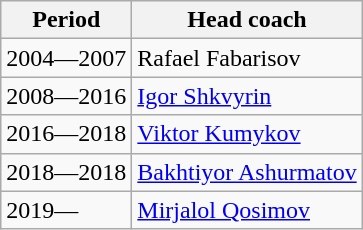<table class="wikitable">
<tr>
<th>Period</th>
<th>Head coach</th>
</tr>
<tr>
<td>2004—2007</td>
<td> Rafael Fabarisov</td>
</tr>
<tr>
<td>2008—2016</td>
<td> <a href='#'>Igor Shkvyrin</a></td>
</tr>
<tr>
<td>2016—2018</td>
<td> <a href='#'>Viktor Kumykov</a></td>
</tr>
<tr>
<td>2018—2018</td>
<td> <a href='#'>Bakhtiyor Ashurmatov</a></td>
</tr>
<tr>
<td>2019—</td>
<td> <a href='#'>Mirjalol Qosimov</a></td>
</tr>
</table>
